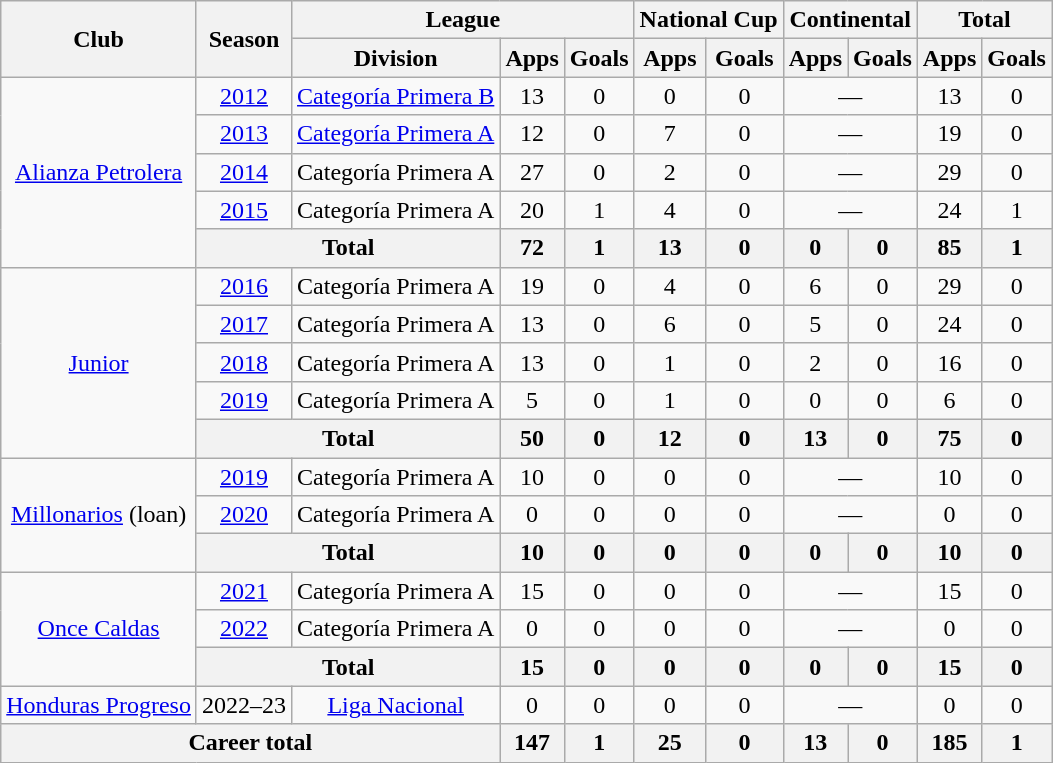<table class="wikitable", style="text-align:center">
<tr>
<th rowspan="2">Club</th>
<th rowspan="2">Season</th>
<th colspan="3">League</th>
<th colspan="2">National Cup</th>
<th colspan="2">Continental</th>
<th colspan="2">Total</th>
</tr>
<tr>
<th>Division</th>
<th>Apps</th>
<th>Goals</th>
<th>Apps</th>
<th>Goals</th>
<th>Apps</th>
<th>Goals</th>
<th>Apps</th>
<th>Goals</th>
</tr>
<tr>
<td rowspan="5"><a href='#'>Alianza Petrolera</a></td>
<td><a href='#'>2012</a></td>
<td><a href='#'>Categoría Primera B</a></td>
<td>13</td>
<td>0</td>
<td>0</td>
<td>0</td>
<td colspan="2">—</td>
<td>13</td>
<td>0</td>
</tr>
<tr>
<td><a href='#'>2013</a></td>
<td><a href='#'>Categoría Primera A</a></td>
<td>12</td>
<td>0</td>
<td>7</td>
<td>0</td>
<td colspan="2">—</td>
<td>19</td>
<td>0</td>
</tr>
<tr>
<td><a href='#'>2014</a></td>
<td>Categoría Primera A</td>
<td>27</td>
<td>0</td>
<td>2</td>
<td>0</td>
<td colspan="2">—</td>
<td>29</td>
<td>0</td>
</tr>
<tr>
<td><a href='#'>2015</a></td>
<td>Categoría Primera A</td>
<td>20</td>
<td>1</td>
<td>4</td>
<td>0</td>
<td colspan="2">—</td>
<td>24</td>
<td>1</td>
</tr>
<tr>
<th colspan="2">Total</th>
<th>72</th>
<th>1</th>
<th>13</th>
<th>0</th>
<th>0</th>
<th>0</th>
<th>85</th>
<th>1</th>
</tr>
<tr>
<td rowspan="5"><a href='#'>Junior</a></td>
<td><a href='#'>2016</a></td>
<td>Categoría Primera A</td>
<td>19</td>
<td>0</td>
<td>4</td>
<td>0</td>
<td>6</td>
<td>0</td>
<td>29</td>
<td>0</td>
</tr>
<tr>
<td><a href='#'>2017</a></td>
<td>Categoría Primera A</td>
<td>13</td>
<td>0</td>
<td>6</td>
<td>0</td>
<td>5</td>
<td>0</td>
<td>24</td>
<td>0</td>
</tr>
<tr>
<td><a href='#'>2018</a></td>
<td>Categoría Primera A</td>
<td>13</td>
<td>0</td>
<td>1</td>
<td>0</td>
<td>2</td>
<td>0</td>
<td>16</td>
<td>0</td>
</tr>
<tr>
<td><a href='#'>2019</a></td>
<td>Categoría Primera A</td>
<td>5</td>
<td>0</td>
<td>1</td>
<td>0</td>
<td>0</td>
<td>0</td>
<td>6</td>
<td>0</td>
</tr>
<tr>
<th colspan="2">Total</th>
<th>50</th>
<th>0</th>
<th>12</th>
<th>0</th>
<th>13</th>
<th>0</th>
<th>75</th>
<th>0</th>
</tr>
<tr>
<td rowspan="3"><a href='#'>Millonarios</a> (loan)</td>
<td><a href='#'>2019</a></td>
<td>Categoría Primera A</td>
<td>10</td>
<td>0</td>
<td>0</td>
<td>0</td>
<td colspan="2">—</td>
<td>10</td>
<td>0</td>
</tr>
<tr>
<td><a href='#'>2020</a></td>
<td>Categoría Primera A</td>
<td>0</td>
<td>0</td>
<td>0</td>
<td>0</td>
<td colspan="2">—</td>
<td>0</td>
<td>0</td>
</tr>
<tr>
<th colspan="2">Total</th>
<th>10</th>
<th>0</th>
<th>0</th>
<th>0</th>
<th>0</th>
<th>0</th>
<th>10</th>
<th>0</th>
</tr>
<tr>
<td rowspan="3"><a href='#'>Once Caldas</a></td>
<td><a href='#'>2021</a></td>
<td>Categoría Primera A</td>
<td>15</td>
<td>0</td>
<td>0</td>
<td>0</td>
<td colspan="2">—</td>
<td>15</td>
<td>0</td>
</tr>
<tr>
<td><a href='#'>2022</a></td>
<td>Categoría Primera A</td>
<td>0</td>
<td>0</td>
<td>0</td>
<td>0</td>
<td colspan="2">—</td>
<td>0</td>
<td>0</td>
</tr>
<tr>
<th colspan="2">Total</th>
<th>15</th>
<th>0</th>
<th>0</th>
<th>0</th>
<th>0</th>
<th>0</th>
<th>15</th>
<th>0</th>
</tr>
<tr>
<td><a href='#'>Honduras Progreso</a></td>
<td>2022–23</td>
<td><a href='#'>Liga Nacional</a></td>
<td>0</td>
<td>0</td>
<td>0</td>
<td>0</td>
<td colspan="2">—</td>
<td>0</td>
<td>0</td>
</tr>
<tr>
<th colspan="3">Career total</th>
<th>147</th>
<th>1</th>
<th>25</th>
<th>0</th>
<th>13</th>
<th>0</th>
<th>185</th>
<th>1</th>
</tr>
</table>
